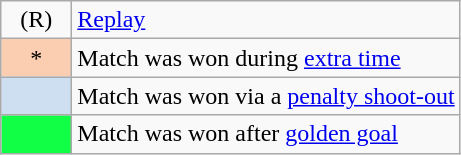<table class="wikitable">
<tr>
<td width="40px" align="center">(R)</td>
<td><a href='#'>Replay</a></td>
</tr>
<tr>
<td width="40px" bgcolor="#fbceb1" align="center">*</td>
<td>Match was won during <a href='#'>extra time</a></td>
</tr>
<tr>
<td width="40px" bgcolor="#cedff2" align="center"></td>
<td>Match was won via a <a href='#'>penalty shoot-out</a></td>
</tr>
<tr>
<td width="40px" bgcolor="#11ff44" align="center"></td>
<td>Match was won after <a href='#'>golden goal</a></td>
</tr>
</table>
